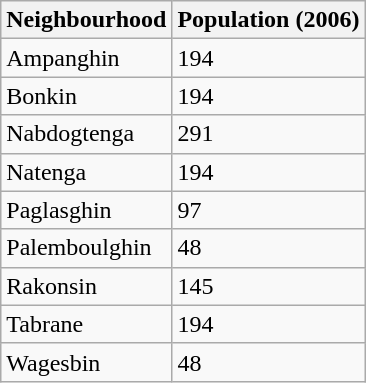<table class="wikitable">
<tr>
<th>Neighbourhood</th>
<th>Population (2006)</th>
</tr>
<tr>
<td>Ampanghin</td>
<td>194</td>
</tr>
<tr>
<td>Bonkin</td>
<td>194</td>
</tr>
<tr>
<td>Nabdogtenga</td>
<td>291</td>
</tr>
<tr>
<td>Natenga</td>
<td>194</td>
</tr>
<tr>
<td>Paglasghin</td>
<td>97</td>
</tr>
<tr>
<td>Palemboulghin</td>
<td>48</td>
</tr>
<tr>
<td>Rakonsin</td>
<td>145</td>
</tr>
<tr>
<td>Tabrane</td>
<td>194</td>
</tr>
<tr>
<td>Wagesbin</td>
<td>48</td>
</tr>
</table>
